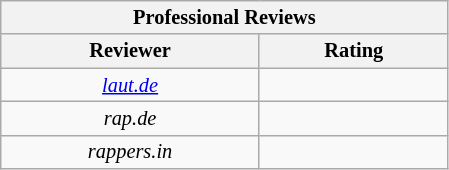<table class="wikitable float-right" style="font-size:85%; width:22em;">
<tr>
<th colspan="2" align="center">Professional Reviews</th>
</tr>
<tr>
<th colspan="1" align="center">Reviewer</th>
<th colspan="1" align="center">Rating</th>
</tr>
<tr>
<td align="center"><em><a href='#'>laut.de</a></em></td>
<td align="center"></td>
</tr>
<tr>
<td align="center"><em>rap.de</em></td>
<td align="center"></td>
</tr>
<tr>
<td align="center"><em>rappers.in</em></td>
<td align="center"></td>
</tr>
</table>
